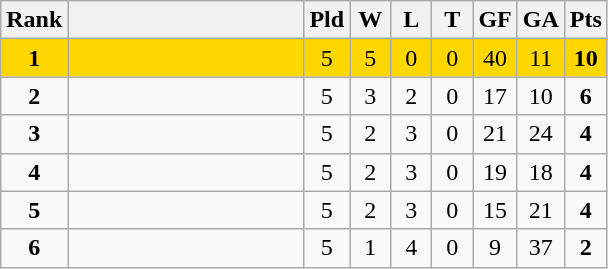<table class="wikitable">
<tr>
<th bgcolor="#efefef" width="20">Rank</th>
<th bgcolor="#efefef" width="150"></th>
<th bgcolor="#efefef" width="20">Pld</th>
<th bgcolor="#efefef" width="20">W</th>
<th bgcolor="#efefef" width="20">L</th>
<th bgcolor="#efefef" width="20">T</th>
<th bgcolor="#efefef" width="20">GF</th>
<th bgcolor="#efefef" width="20">GA</th>
<th bgcolor="#efefef" width="20">Pts</th>
</tr>
<tr align=center bgcolor="gold">
<td><strong>1</strong></td>
<td align=left> </td>
<td>5</td>
<td>5</td>
<td>0</td>
<td>0</td>
<td>40</td>
<td>11</td>
<td><strong>10</strong></td>
</tr>
<tr align=center>
<td><strong>2</strong></td>
<td align=left></td>
<td>5</td>
<td>3</td>
<td>2</td>
<td>0</td>
<td>17</td>
<td>10</td>
<td><strong>6</strong></td>
</tr>
<tr align=center>
<td><strong>3</strong></td>
<td align=left></td>
<td>5</td>
<td>2</td>
<td>3</td>
<td>0</td>
<td>21</td>
<td>24</td>
<td><strong>4</strong></td>
</tr>
<tr align=center>
<td><strong>4</strong></td>
<td align=left></td>
<td>5</td>
<td>2</td>
<td>3</td>
<td>0</td>
<td>19</td>
<td>18</td>
<td><strong>4</strong></td>
</tr>
<tr align=center>
<td><strong>5</strong></td>
<td align=left></td>
<td>5</td>
<td>2</td>
<td>3</td>
<td>0</td>
<td>15</td>
<td>21</td>
<td><strong>4</strong></td>
</tr>
<tr align=center>
<td><strong>6</strong></td>
<td align=left></td>
<td>5</td>
<td>1</td>
<td>4</td>
<td>0</td>
<td>9</td>
<td>37</td>
<td><strong>2</strong></td>
</tr>
</table>
